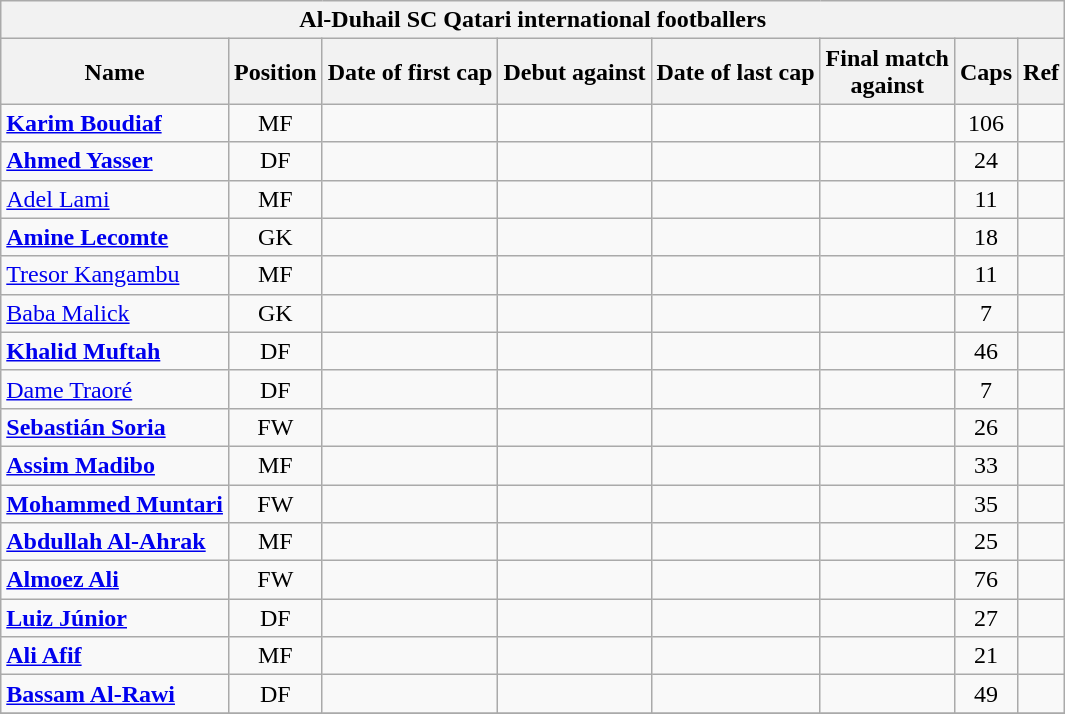<table class="wikitable plainrowheaders sortable" style="text-align: center;">
<tr>
<th colspan=8>Al-Duhail SC Qatari international footballers</th>
</tr>
<tr>
<th scope="col">Name</th>
<th scope="col">Position</th>
<th scope="col">Date of first cap</th>
<th scope="col">Debut against</th>
<th scope="col">Date of last cap</th>
<th scope="col">Final match<br>against</th>
<th scope="col">Caps</th>
<th scope="col" class="unsortable">Ref</th>
</tr>
<tr>
<td scope="row" align="left"><strong><a href='#'>Karim Boudiaf</a></strong></td>
<td align="center">MF</td>
<td align="center"></td>
<td align="center"></td>
<td align="center"></td>
<td align="center"></td>
<td align="center">106</td>
<td></td>
</tr>
<tr>
<td scope="row" align="left"><strong><a href='#'>Ahmed Yasser</a></strong></td>
<td align="center">DF</td>
<td align="center"></td>
<td align="center"></td>
<td align="center"></td>
<td align="center"></td>
<td align="center">24</td>
<td></td>
</tr>
<tr>
<td scope="row" align="left"><a href='#'>Adel Lami</a></td>
<td align="center">MF</td>
<td align="center"></td>
<td align="center"></td>
<td align="center"></td>
<td align="center"></td>
<td align="center">11</td>
<td></td>
</tr>
<tr>
<td scope="row" align="left"><strong><a href='#'>Amine Lecomte</a></strong></td>
<td align="center">GK</td>
<td align="center"></td>
<td align="center"></td>
<td align="center"></td>
<td align="center"></td>
<td align="center">18</td>
<td></td>
</tr>
<tr>
<td scope="row" align="left"><a href='#'>Tresor Kangambu</a></td>
<td align="center">MF</td>
<td align="center"></td>
<td align="center"></td>
<td align="center"></td>
<td align="center"></td>
<td align="center">11</td>
<td></td>
</tr>
<tr>
<td scope="row" align="left"><a href='#'>Baba Malick</a></td>
<td align="center">GK</td>
<td align="center"></td>
<td align="center"></td>
<td align="center"></td>
<td align="center"></td>
<td align="center">7</td>
<td></td>
</tr>
<tr>
<td scope="row" align="left"><strong><a href='#'>Khalid Muftah</a></strong></td>
<td align="center">DF</td>
<td align="center"></td>
<td align="center"></td>
<td align="center"></td>
<td align="center"></td>
<td align="center">46</td>
<td></td>
</tr>
<tr>
<td scope="row" align="left"><a href='#'>Dame Traoré</a></td>
<td align="center">DF</td>
<td align="center"></td>
<td align="center"></td>
<td align="center"></td>
<td align="center"></td>
<td align="center">7</td>
<td></td>
</tr>
<tr>
<td scope="row" align="left"><strong><a href='#'>Sebastián Soria</a></strong></td>
<td align="center">FW</td>
<td align="center"></td>
<td align="center"></td>
<td align="center"></td>
<td align="center"></td>
<td align="center">26</td>
<td></td>
</tr>
<tr>
<td scope="row" align="left"><strong><a href='#'>Assim Madibo</a></strong></td>
<td align="center">MF</td>
<td align="center"></td>
<td align="center"></td>
<td align="center"></td>
<td align="center"></td>
<td align="center">33</td>
<td></td>
</tr>
<tr>
<td scope="row" align="left"><strong><a href='#'>Mohammed Muntari</a></strong></td>
<td align="center">FW</td>
<td align="center"></td>
<td align="center"></td>
<td align="center"></td>
<td align="center"></td>
<td align="center">35</td>
<td></td>
</tr>
<tr>
<td scope="row" align="left"><strong><a href='#'>Abdullah Al-Ahrak</a></strong></td>
<td align="center">MF</td>
<td align="center"></td>
<td align="center"></td>
<td align="center"></td>
<td align="center"></td>
<td align="center">25</td>
<td></td>
</tr>
<tr>
<td scope="row" align="left"><strong><a href='#'>Almoez Ali</a></strong></td>
<td align="center">FW</td>
<td align="center"></td>
<td align="center"></td>
<td align="center"></td>
<td align="center"></td>
<td align="center">76</td>
<td></td>
</tr>
<tr>
<td scope="row" align="left"><strong><a href='#'>Luiz Júnior</a></strong></td>
<td align="center">DF</td>
<td align="center"></td>
<td align="center"></td>
<td align="center"></td>
<td align="center"></td>
<td align="center">27</td>
<td></td>
</tr>
<tr>
<td scope="row" align="left"><strong><a href='#'>Ali Afif</a></strong></td>
<td align="center">MF</td>
<td align="center"></td>
<td align="center"></td>
<td align="center"></td>
<td align="center"></td>
<td align="center">21</td>
<td></td>
</tr>
<tr>
<td scope="row" align="left"><strong><a href='#'>Bassam Al-Rawi</a></strong></td>
<td align="center">DF</td>
<td align="center"></td>
<td align="center"></td>
<td align="center"></td>
<td align="center"></td>
<td align="center">49</td>
<td></td>
</tr>
<tr>
</tr>
</table>
